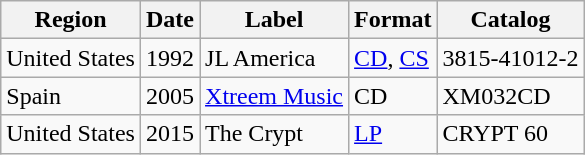<table class="wikitable">
<tr>
<th>Region</th>
<th>Date</th>
<th>Label</th>
<th>Format</th>
<th>Catalog</th>
</tr>
<tr>
<td>United States</td>
<td>1992</td>
<td>JL America</td>
<td><a href='#'>CD</a>, <a href='#'>CS</a></td>
<td>3815-41012-2</td>
</tr>
<tr>
<td>Spain</td>
<td>2005</td>
<td><a href='#'>Xtreem Music</a></td>
<td>CD</td>
<td>XM032CD</td>
</tr>
<tr>
<td>United States</td>
<td>2015</td>
<td>The Crypt</td>
<td><a href='#'>LP</a></td>
<td>CRYPT 60</td>
</tr>
</table>
